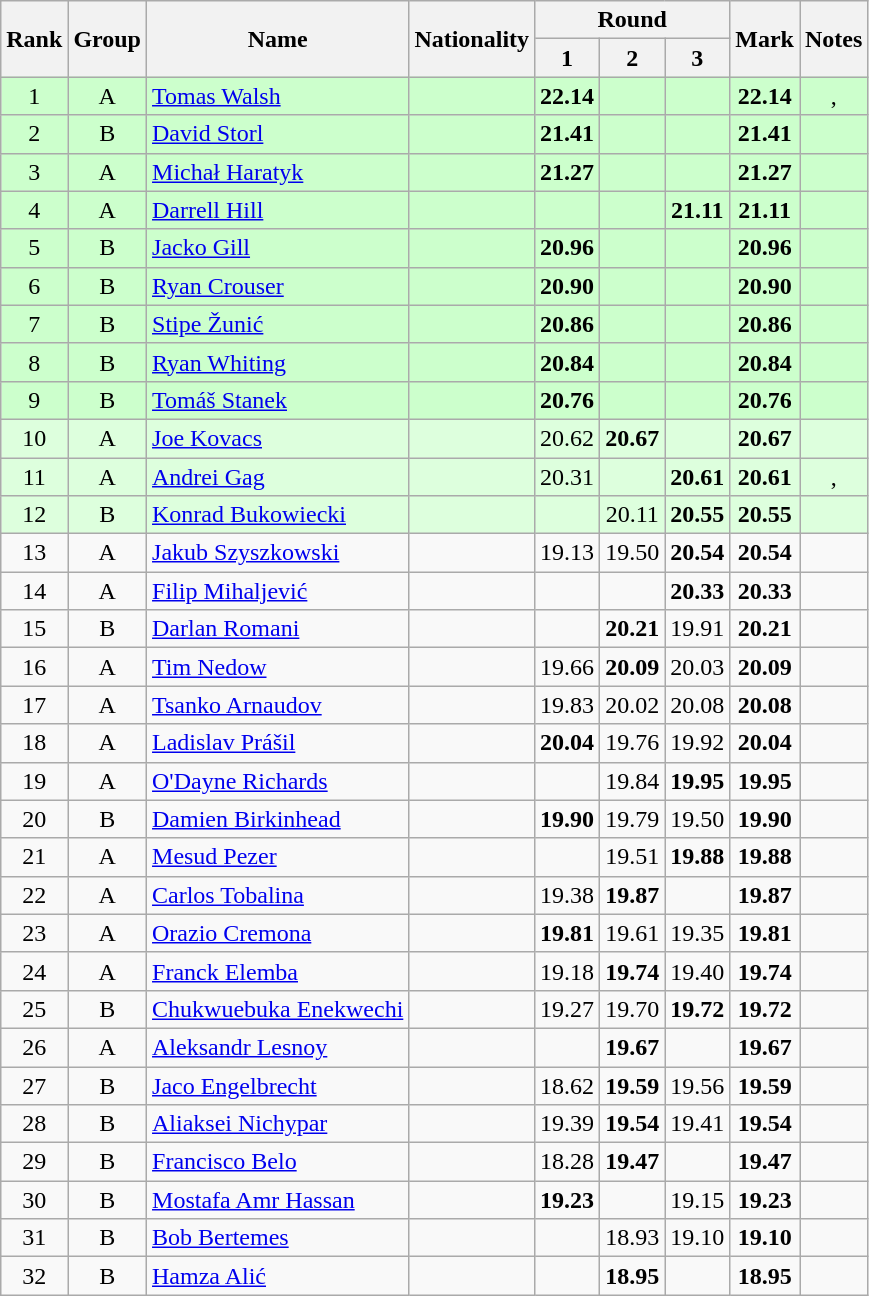<table class="wikitable sortable" style="text-align:center">
<tr>
<th rowspan=2>Rank</th>
<th rowspan=2>Group</th>
<th rowspan=2>Name</th>
<th rowspan=2>Nationality</th>
<th colspan=3>Round</th>
<th rowspan=2>Mark</th>
<th rowspan=2>Notes</th>
</tr>
<tr>
<th>1</th>
<th>2</th>
<th>3</th>
</tr>
<tr style="background:#ccffcc;">
<td>1</td>
<td>A</td>
<td align=left><a href='#'>Tomas Walsh</a></td>
<td align=left></td>
<td><strong>22.14</strong></td>
<td></td>
<td></td>
<td><strong>22.14</strong></td>
<td>, </td>
</tr>
<tr style="background:#ccffcc;">
<td>2</td>
<td>B</td>
<td align=left><a href='#'>David Storl</a></td>
<td align=left></td>
<td><strong>21.41</strong></td>
<td></td>
<td></td>
<td><strong>21.41</strong></td>
<td></td>
</tr>
<tr style="background:#ccffcc;">
<td>3</td>
<td>A</td>
<td align=left><a href='#'>Michał Haratyk</a></td>
<td align=left></td>
<td><strong>21.27</strong></td>
<td></td>
<td></td>
<td><strong>21.27</strong></td>
<td></td>
</tr>
<tr style="background:#ccffcc;">
<td>4</td>
<td>A</td>
<td align=left><a href='#'>Darrell Hill</a></td>
<td align=left></td>
<td></td>
<td></td>
<td><strong>21.11</strong></td>
<td><strong>21.11</strong></td>
<td></td>
</tr>
<tr style="background:#ccffcc;">
<td>5</td>
<td>B</td>
<td align=left><a href='#'>Jacko Gill</a></td>
<td align=left></td>
<td><strong>20.96</strong></td>
<td></td>
<td></td>
<td><strong>20.96</strong></td>
<td></td>
</tr>
<tr style="background:#ccffcc;">
<td>6</td>
<td>B</td>
<td align=left><a href='#'>Ryan Crouser</a></td>
<td align=left></td>
<td><strong>20.90</strong></td>
<td></td>
<td></td>
<td><strong>20.90</strong></td>
<td></td>
</tr>
<tr style="background:#ccffcc;">
<td>7</td>
<td>B</td>
<td align=left><a href='#'>Stipe Žunić</a></td>
<td align=left></td>
<td><strong>20.86</strong></td>
<td></td>
<td></td>
<td><strong>20.86</strong></td>
<td></td>
</tr>
<tr style="background:#ccffcc;">
<td>8</td>
<td>B</td>
<td align=left><a href='#'>Ryan Whiting</a></td>
<td align=left></td>
<td><strong>20.84</strong></td>
<td></td>
<td></td>
<td><strong>20.84</strong></td>
<td></td>
</tr>
<tr style="background:#ccffcc;">
<td>9</td>
<td>B</td>
<td align=left><a href='#'>Tomáš Stanek</a></td>
<td align=left></td>
<td><strong>20.76</strong></td>
<td></td>
<td></td>
<td><strong>20.76</strong></td>
<td></td>
</tr>
<tr style="background:#ddffdd;">
<td>10</td>
<td>A</td>
<td align=left><a href='#'>Joe Kovacs</a></td>
<td align=left></td>
<td>20.62</td>
<td><strong>20.67</strong></td>
<td></td>
<td><strong>20.67</strong></td>
<td></td>
</tr>
<tr style="background:#ddffdd;">
<td>11</td>
<td>A</td>
<td align=left><a href='#'>Andrei Gag</a></td>
<td align=left></td>
<td>20.31</td>
<td></td>
<td><strong>20.61</strong></td>
<td><strong>20.61</strong></td>
<td>, </td>
</tr>
<tr style="background:#ddffdd;">
<td>12</td>
<td>B</td>
<td align=left><a href='#'>Konrad Bukowiecki</a></td>
<td align=left></td>
<td></td>
<td>20.11</td>
<td><strong>20.55</strong></td>
<td><strong>20.55</strong></td>
<td></td>
</tr>
<tr>
<td>13</td>
<td>A</td>
<td align=left><a href='#'>Jakub Szyszkowski</a></td>
<td align=left></td>
<td>19.13</td>
<td>19.50</td>
<td><strong>20.54</strong></td>
<td><strong>20.54</strong></td>
<td></td>
</tr>
<tr>
<td>14</td>
<td>A</td>
<td align=left><a href='#'>Filip Mihaljević</a></td>
<td align=left></td>
<td></td>
<td></td>
<td><strong>20.33</strong></td>
<td><strong>20.33</strong></td>
<td></td>
</tr>
<tr>
<td>15</td>
<td>B</td>
<td align=left><a href='#'>Darlan Romani</a></td>
<td align=left></td>
<td></td>
<td><strong>20.21</strong></td>
<td>19.91</td>
<td><strong>20.21</strong></td>
<td></td>
</tr>
<tr>
<td>16</td>
<td>A</td>
<td align=left><a href='#'>Tim Nedow</a></td>
<td align=left></td>
<td>19.66</td>
<td><strong>20.09</strong></td>
<td>20.03</td>
<td><strong>20.09</strong></td>
<td></td>
</tr>
<tr>
<td>17</td>
<td>A</td>
<td align=left><a href='#'>Tsanko Arnaudov</a></td>
<td align=left></td>
<td>19.83</td>
<td>20.02</td>
<td>20.08</td>
<td><strong>20.08</strong></td>
<td></td>
</tr>
<tr>
<td>18</td>
<td>A</td>
<td align=left><a href='#'>Ladislav Prášil</a></td>
<td align=left></td>
<td><strong>20.04</strong></td>
<td>19.76</td>
<td>19.92</td>
<td><strong>20.04</strong></td>
<td></td>
</tr>
<tr>
<td>19</td>
<td>A</td>
<td align=left><a href='#'>O'Dayne Richards</a></td>
<td align=left></td>
<td></td>
<td>19.84</td>
<td><strong>19.95</strong></td>
<td><strong>19.95</strong></td>
<td></td>
</tr>
<tr>
<td>20</td>
<td>B</td>
<td align=left><a href='#'>Damien Birkinhead</a></td>
<td align=left></td>
<td><strong>19.90</strong></td>
<td>19.79</td>
<td>19.50</td>
<td><strong>19.90</strong></td>
<td></td>
</tr>
<tr>
<td>21</td>
<td>A</td>
<td align=left><a href='#'>Mesud Pezer</a></td>
<td align=left></td>
<td></td>
<td>19.51</td>
<td><strong>19.88</strong></td>
<td><strong>19.88</strong></td>
<td></td>
</tr>
<tr>
<td>22</td>
<td>A</td>
<td align=left><a href='#'>Carlos Tobalina</a></td>
<td align=left></td>
<td>19.38</td>
<td><strong>19.87</strong></td>
<td></td>
<td><strong>19.87</strong></td>
<td></td>
</tr>
<tr>
<td>23</td>
<td>A</td>
<td align=left><a href='#'>Orazio Cremona</a></td>
<td align=left></td>
<td><strong>19.81</strong></td>
<td>19.61</td>
<td>19.35</td>
<td><strong>19.81</strong></td>
<td></td>
</tr>
<tr>
<td>24</td>
<td>A</td>
<td align=left><a href='#'>Franck Elemba</a></td>
<td align=left></td>
<td>19.18</td>
<td><strong>19.74</strong></td>
<td>19.40</td>
<td><strong>19.74</strong></td>
<td></td>
</tr>
<tr>
<td>25</td>
<td>B</td>
<td align=left><a href='#'>Chukwuebuka Enekwechi</a></td>
<td align=left></td>
<td>19.27</td>
<td>19.70</td>
<td><strong>19.72</strong></td>
<td><strong>19.72</strong></td>
<td></td>
</tr>
<tr>
<td>26</td>
<td>A</td>
<td align=left><a href='#'>Aleksandr Lesnoy</a></td>
<td align=left></td>
<td></td>
<td><strong>19.67</strong></td>
<td></td>
<td><strong>19.67</strong></td>
<td></td>
</tr>
<tr>
<td>27</td>
<td>B</td>
<td align=left><a href='#'>Jaco Engelbrecht</a></td>
<td align=left></td>
<td>18.62</td>
<td><strong>19.59</strong></td>
<td>19.56</td>
<td><strong>19.59</strong></td>
<td></td>
</tr>
<tr>
<td>28</td>
<td>B</td>
<td align=left><a href='#'>Aliaksei Nichypar</a></td>
<td align=left></td>
<td>19.39</td>
<td><strong>19.54</strong></td>
<td>19.41</td>
<td><strong>19.54</strong></td>
<td></td>
</tr>
<tr>
<td>29</td>
<td>B</td>
<td align=left><a href='#'>Francisco Belo</a></td>
<td align=left></td>
<td>18.28</td>
<td><strong>19.47</strong></td>
<td></td>
<td><strong>19.47</strong></td>
<td></td>
</tr>
<tr>
<td>30</td>
<td>B</td>
<td align=left><a href='#'>Mostafa Amr Hassan</a></td>
<td align=left></td>
<td><strong>19.23</strong></td>
<td></td>
<td>19.15</td>
<td><strong>19.23</strong></td>
<td></td>
</tr>
<tr>
<td>31</td>
<td>B</td>
<td align=left><a href='#'>Bob Bertemes</a></td>
<td align=left></td>
<td></td>
<td>18.93</td>
<td>19.10</td>
<td><strong>19.10</strong></td>
<td></td>
</tr>
<tr>
<td>32</td>
<td>B</td>
<td align=left><a href='#'>Hamza Alić</a></td>
<td align=left></td>
<td></td>
<td><strong>18.95</strong></td>
<td></td>
<td><strong>18.95</strong></td>
<td></td>
</tr>
</table>
